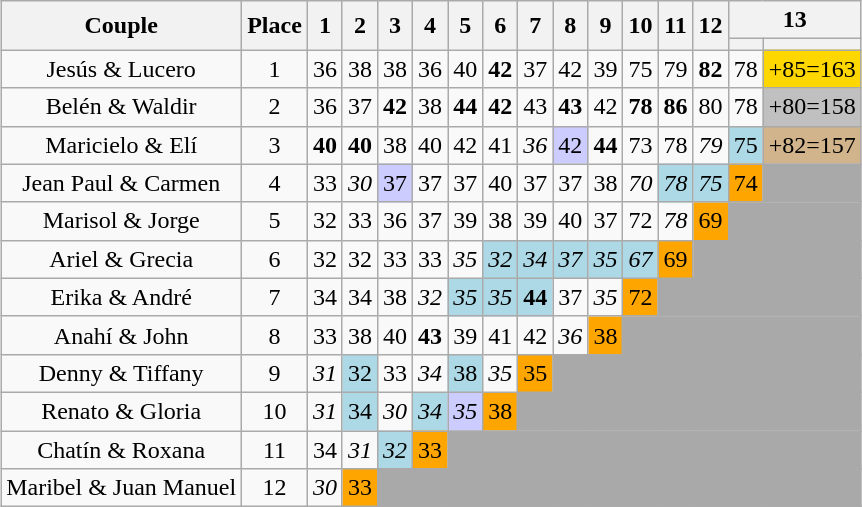<table class="wikitable sortable" style="margin:auto; text-align:center; white-space:nowrap">
<tr>
<th rowspan=2>Couple</th>
<th rowspan=2>Place</th>
<th rowspan=2>1</th>
<th rowspan=2>2</th>
<th rowspan=2>3</th>
<th rowspan=2>4</th>
<th rowspan=2>5</th>
<th rowspan=2>6</th>
<th rowspan=2>7</th>
<th rowspan=2>8</th>
<th rowspan=2>9</th>
<th rowspan=2>10</th>
<th rowspan=2>11</th>
<th rowspan=2>12</th>
<th colspan=2>13</th>
</tr>
<tr>
<th></th>
<th></th>
</tr>
<tr>
<td>Jesús & Lucero</td>
<td>1</td>
<td>36</td>
<td>38</td>
<td>38</td>
<td>36</td>
<td>40</td>
<td><span><strong>42</strong></span></td>
<td>37</td>
<td>42</td>
<td>39</td>
<td>75</td>
<td>79</td>
<td><span><strong>82</strong></span></td>
<td>78</td>
<td bgcolor=gold>+85=163</td>
</tr>
<tr>
<td>Belén & Waldir</td>
<td>2</td>
<td>36</td>
<td>37</td>
<td><span><strong>42</strong></span></td>
<td>38</td>
<td><span><strong>44</strong></span></td>
<td><span><strong>42</strong></span></td>
<td>43</td>
<td><span><strong>43</strong></span></td>
<td>42</td>
<td><span><strong>78</strong></span></td>
<td><span><strong>86</strong></span></td>
<td>80</td>
<td>78</td>
<td bgcolor=silver>+80=158</td>
</tr>
<tr>
<td>Maricielo & Elí</td>
<td>3</td>
<td><span><strong>40</strong></span></td>
<td><span><strong>40</strong></span></td>
<td>38</td>
<td>40</td>
<td>42</td>
<td>41</td>
<td><span><em>36</em></span></td>
<td bgcolor=#CCCCFF>42</td>
<td><span><strong>44</strong></span></td>
<td>73</td>
<td>78</td>
<td><span><em>79</em></span></td>
<td bgcolor=lightblue>75</td>
<td bgcolor=tan>+82=157</td>
</tr>
<tr>
<td>Jean Paul & Carmen</td>
<td>4</td>
<td>33</td>
<td><span><em>30</em></span></td>
<td bgcolor=#CCCCFF>37</td>
<td>37</td>
<td>37</td>
<td>40</td>
<td>37</td>
<td>37</td>
<td>38</td>
<td><span><em>70</em></span></td>
<td bgcolor=lightblue><span><em>78</em></span></td>
<td bgcolor=lightblue><span><em>75</em></span></td>
<td bgcolor=orange>74</td>
<td colspan=1 style="background:darkgrey;"></td>
</tr>
<tr>
<td>Marisol & Jorge</td>
<td>5</td>
<td>32</td>
<td>33</td>
<td>36</td>
<td>37</td>
<td>39</td>
<td>38</td>
<td>39</td>
<td>40</td>
<td>37</td>
<td>72</td>
<td><span><em>78</em></span></td>
<td bgcolor=orange>69</td>
<td colspan=2 style="background:darkgrey;"></td>
</tr>
<tr>
<td>Ariel & Grecia</td>
<td>6</td>
<td>32</td>
<td>32</td>
<td>33</td>
<td>33</td>
<td><span><em>35</em></span></td>
<td bgcolor=lightblue><span><em>32</em></span></td>
<td bgcolor=lightblue><span><em>34</em></span></td>
<td bgcolor=lightblue><span><em>37</em></span></td>
<td bgcolor=lightblue><span><em>35</em></span></td>
<td bgcolor=lightblue><span><em>67</em></span></td>
<td bgcolor=orange>69</td>
<td colspan=3 style="background:darkgrey;"></td>
</tr>
<tr>
<td>Erika & André</td>
<td>7</td>
<td>34</td>
<td>34</td>
<td>38</td>
<td><span><em>32</em></span></td>
<td bgcolor=lightblue><span><em>35</em></span></td>
<td bgcolor=lightblue><span><em>35</em></span></td>
<td bgcolor=lightblue><span><strong>44</strong></span></td>
<td>37</td>
<td><span><em>35</em></span></td>
<td bgcolor=orange>72</td>
<td colspan=4 style="background:darkgrey;"></td>
</tr>
<tr>
<td>Anahí & John</td>
<td>8</td>
<td>33</td>
<td>38</td>
<td>40</td>
<td><span><strong>43</strong></span></td>
<td>39</td>
<td>41</td>
<td>42</td>
<td><span><em>36</em></span></td>
<td bgcolor=orange>38</td>
<td colspan=5 style="background:darkgrey;"></td>
</tr>
<tr>
<td>Denny & Tiffany</td>
<td>9</td>
<td><span><em>31</em></span></td>
<td bgcolor=lightblue>32</td>
<td>33</td>
<td><span><em>34</em></span></td>
<td bgcolor=lightblue>38</td>
<td><span><em>35</em></span></td>
<td bgcolor=orange>35</td>
<td colspan=7 style="background:darkgrey;"></td>
</tr>
<tr>
<td>Renato & Gloria</td>
<td>10</td>
<td><span><em>31</em></span></td>
<td bgcolor=lightblue>34</td>
<td><span><em>30</em></span></td>
<td bgcolor=lightblue><span><em>34</em></span></td>
<td bgcolor=#CCCCFF><span><em>35</em></span></td>
<td bgcolor=orange>38</td>
<td colspan=8 style="background:darkgrey;"></td>
</tr>
<tr>
<td>Chatín & Roxana</td>
<td>11</td>
<td>34</td>
<td><span><em>31</em></span></td>
<td bgcolor=lightblue><span><em>32</em></span></td>
<td bgcolor=orange>33</td>
<td colspan=10 style="background:darkgrey;"></td>
</tr>
<tr>
<td>Maribel & Juan Manuel</td>
<td>12</td>
<td><span><em>30</em></span></td>
<td bgcolor=orange>33</td>
<td colspan=12 style="background:darkgrey;"></td>
</tr>
</table>
